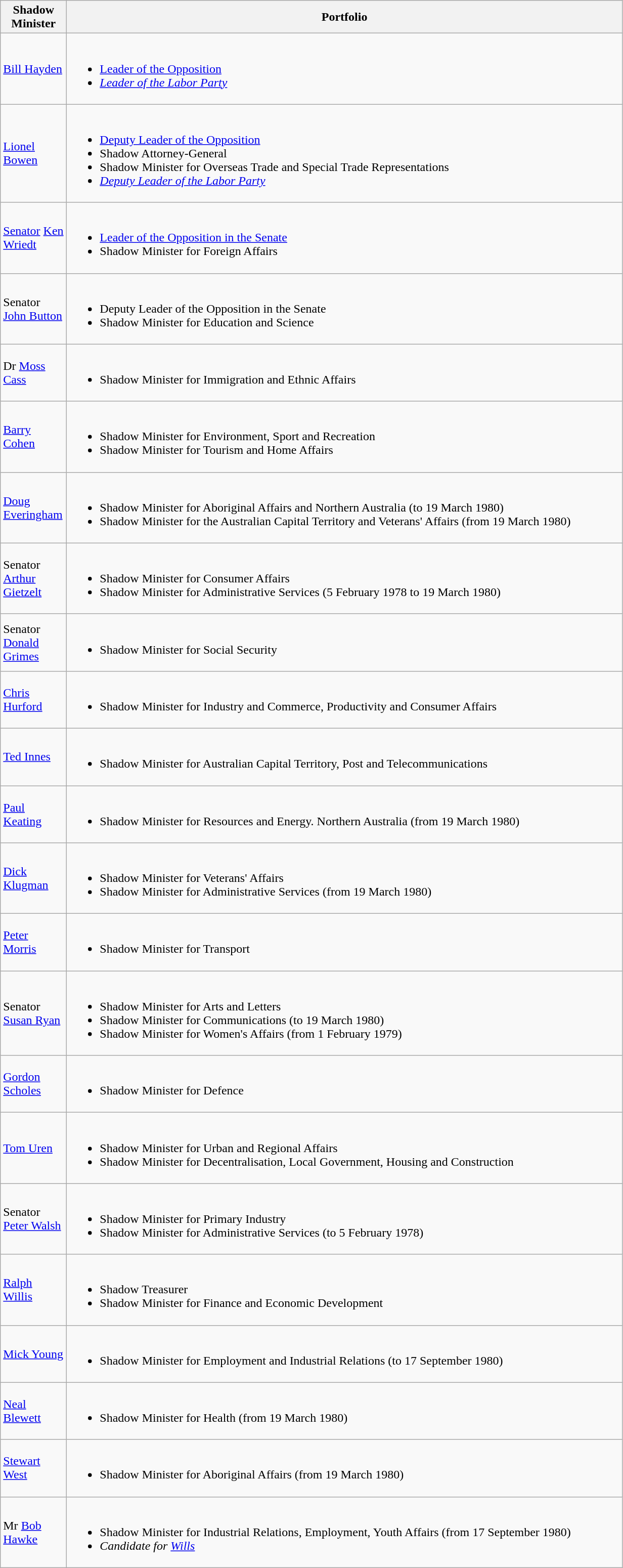<table class="wikitable">
<tr>
<th width=80>Shadow Minister</th>
<th width=725>Portfolio</th>
</tr>
<tr>
<td><a href='#'>Bill Hayden</a> </td>
<td><br><ul><li><a href='#'>Leader of the Opposition</a></li><li><a href='#'><em>Leader of the Labor Party</em></a></li></ul></td>
</tr>
<tr>
<td><a href='#'>Lionel Bowen</a> </td>
<td><br><ul><li><a href='#'>Deputy Leader of the Opposition</a></li><li>Shadow Attorney-General</li><li>Shadow Minister for Overseas Trade and Special Trade Representations</li><li><a href='#'><em>Deputy Leader of the Labor Party</em></a></li></ul></td>
</tr>
<tr>
<td><a href='#'>Senator</a> <a href='#'>Ken Wriedt</a></td>
<td><br><ul><li><a href='#'>Leader of the Opposition in the Senate</a></li><li>Shadow Minister for Foreign Affairs</li></ul></td>
</tr>
<tr>
<td>Senator <a href='#'>John Button</a></td>
<td><br><ul><li>Deputy Leader of the Opposition in the Senate</li><li>Shadow Minister for Education and Science</li></ul></td>
</tr>
<tr>
<td>Dr <a href='#'>Moss Cass</a> </td>
<td><br><ul><li>Shadow Minister for Immigration and Ethnic Affairs</li></ul></td>
</tr>
<tr>
<td><a href='#'>Barry Cohen</a> </td>
<td><br><ul><li>Shadow Minister for Environment, Sport and Recreation</li><li>Shadow Minister for Tourism and Home Affairs</li></ul></td>
</tr>
<tr>
<td><a href='#'>Doug Everingham</a> </td>
<td><br><ul><li>Shadow Minister for Aboriginal Affairs and Northern Australia (to 19 March 1980)</li><li>Shadow Minister for the Australian Capital Territory and Veterans' Affairs (from 19 March 1980)</li></ul></td>
</tr>
<tr>
<td>Senator <a href='#'>Arthur Gietzelt</a></td>
<td><br><ul><li>Shadow Minister for Consumer Affairs</li><li>Shadow Minister for Administrative Services (5 February 1978 to 19 March 1980)</li></ul></td>
</tr>
<tr>
<td>Senator <a href='#'>Donald Grimes</a></td>
<td><br><ul><li>Shadow Minister for Social Security</li></ul></td>
</tr>
<tr>
<td><a href='#'>Chris Hurford</a> </td>
<td><br><ul><li>Shadow Minister for Industry and Commerce, Productivity and Consumer Affairs</li></ul></td>
</tr>
<tr>
<td><a href='#'>Ted Innes</a> </td>
<td><br><ul><li>Shadow Minister for Australian Capital Territory, Post and Telecommunications</li></ul></td>
</tr>
<tr>
<td><a href='#'>Paul Keating</a> </td>
<td><br><ul><li>Shadow Minister for Resources and Energy. Northern Australia (from 19 March 1980)</li></ul></td>
</tr>
<tr>
<td><a href='#'>Dick Klugman</a> </td>
<td><br><ul><li>Shadow Minister for Veterans' Affairs</li><li>Shadow Minister for Administrative Services (from 19 March 1980)</li></ul></td>
</tr>
<tr>
<td><a href='#'>Peter Morris</a> </td>
<td><br><ul><li>Shadow Minister for Transport</li></ul></td>
</tr>
<tr>
<td>Senator <a href='#'>Susan Ryan</a></td>
<td><br><ul><li>Shadow Minister for Arts and Letters</li><li>Shadow Minister for Communications (to 19 March 1980)</li><li>Shadow Minister for Women's Affairs (from 1 February 1979)</li></ul></td>
</tr>
<tr>
<td><a href='#'>Gordon Scholes</a> </td>
<td><br><ul><li>Shadow Minister for Defence</li></ul></td>
</tr>
<tr>
<td><a href='#'>Tom Uren</a> </td>
<td><br><ul><li>Shadow Minister for Urban and Regional Affairs</li><li>Shadow Minister for Decentralisation, Local Government, Housing and Construction</li></ul></td>
</tr>
<tr>
<td>Senator <a href='#'>Peter Walsh</a></td>
<td><br><ul><li>Shadow Minister for Primary Industry</li><li>Shadow Minister for Administrative Services (to 5 February 1978)</li></ul></td>
</tr>
<tr>
<td><a href='#'>Ralph Willis</a> </td>
<td><br><ul><li>Shadow Treasurer</li><li>Shadow Minister for Finance and Economic Development</li></ul></td>
</tr>
<tr>
<td><a href='#'>Mick Young</a> </td>
<td><br><ul><li>Shadow Minister for Employment and Industrial Relations (to 17 September 1980)</li></ul></td>
</tr>
<tr>
<td><a href='#'>Neal Blewett</a> </td>
<td><br><ul><li>Shadow Minister for Health (from 19 March 1980)</li></ul></td>
</tr>
<tr>
<td><a href='#'>Stewart West</a> </td>
<td><br><ul><li>Shadow Minister for Aboriginal Affairs (from 19 March 1980)</li></ul></td>
</tr>
<tr>
<td>Mr <a href='#'>Bob Hawke</a></td>
<td><br><ul><li>Shadow Minister for Industrial Relations, Employment, Youth Affairs (from 17 September 1980)</li><li><em>Candidate for <a href='#'>Wills</a></em></li></ul></td>
</tr>
</table>
